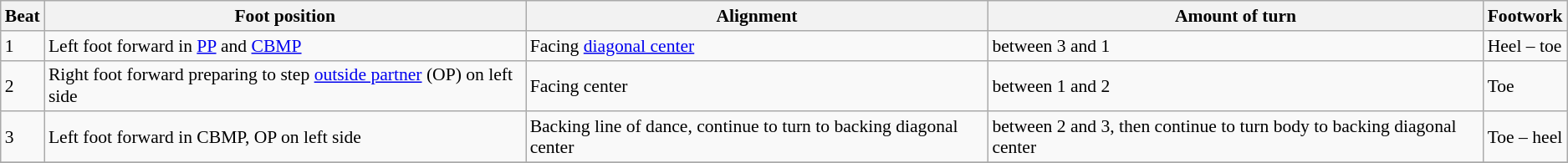<table class="wikitable" style="font-size:90%;">
<tr>
<th>Beat</th>
<th>Foot position</th>
<th>Alignment</th>
<th>Amount of turn</th>
<th>Footwork</th>
</tr>
<tr>
<td>1</td>
<td>Left foot forward in <a href='#'>PP</a> and <a href='#'>CBMP</a></td>
<td>Facing <a href='#'>diagonal center</a></td>
<td> between 3 and 1</td>
<td>Heel – toe</td>
</tr>
<tr>
<td>2</td>
<td>Right foot forward preparing to step <a href='#'>outside partner</a> (OP) on left side</td>
<td>Facing center</td>
<td> between 1 and 2</td>
<td>Toe</td>
</tr>
<tr>
<td>3</td>
<td>Left foot forward in CBMP, OP on left side</td>
<td>Backing line of dance, continue to turn to backing diagonal center</td>
<td> between 2 and 3, then continue to turn body to backing diagonal center</td>
<td>Toe – heel</td>
</tr>
<tr>
</tr>
</table>
